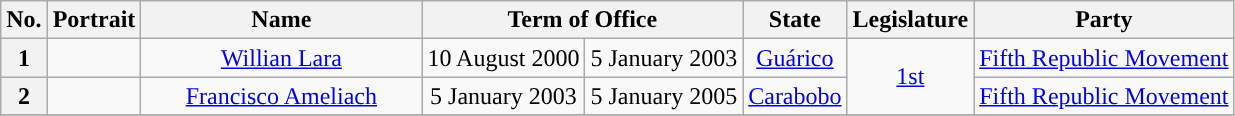<table class="wikitable" style="text-align:center">
<tr>
<th>No.</th>
<th>Portrait</th>
<th width="180">Name</th>
<th colspan="2">Term of Office</th>
<th>State</th>
<th>Legislature</th>
<th>Party</th>
</tr>
<tr>
<th style="background:">1</th>
<td></td>
<td><a href='#'>Willian Lara</a></td>
<td>10 August 2000</td>
<td>5 January 2003</td>
<td><a href='#'>Guárico</a></td>
<td rowspan="2"><a href='#'>1st</a></td>
<td><a href='#'>Fifth Republic Movement</a></td>
</tr>
<tr>
<th style="background:">2</th>
<td></td>
<td><a href='#'>Francisco Ameliach</a></td>
<td>5 January 2003</td>
<td>5 January 2005</td>
<td><a href='#'>Carabobo</a></td>
<td><a href='#'>Fifth Republic Movement</a></td>
</tr>
<tr>
</tr>
</table>
